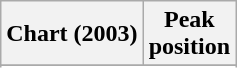<table class="wikitable plainrowheaders" style="text-align:center">
<tr>
<th scope="col">Chart (2003)</th>
<th scope="col">Peak<br>position</th>
</tr>
<tr>
</tr>
<tr>
</tr>
<tr>
</tr>
</table>
